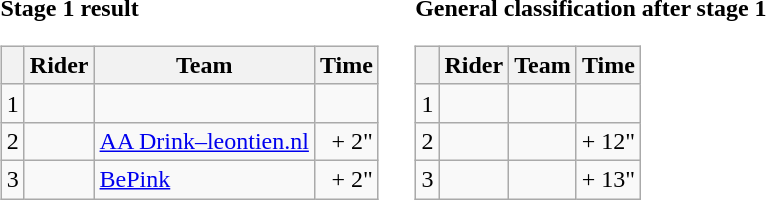<table>
<tr>
<td><strong>Stage 1 result</strong><br><table class="wikitable">
<tr>
<th></th>
<th>Rider</th>
<th>Team</th>
<th>Time</th>
</tr>
<tr>
<td>1</td>
<td><strong></strong></td>
<td><strong></strong></td>
<td align="right"><strong></strong></td>
</tr>
<tr>
<td>2</td>
<td></td>
<td><a href='#'>AA Drink–leontien.nl</a></td>
<td align="right">+ 2"</td>
</tr>
<tr>
<td>3</td>
<td></td>
<td><a href='#'>BePink</a></td>
<td align="right">+ 2"</td>
</tr>
</table>
</td>
<td></td>
<td><strong>General classification after stage 1</strong><br><table class="wikitable">
<tr>
<th></th>
<th>Rider</th>
<th>Team</th>
<th>Time</th>
</tr>
<tr>
<td>1</td>
<td><strong></strong></td>
<td><strong></strong></td>
<td align="right"><strong></strong></td>
</tr>
<tr>
<td>2</td>
<td></td>
<td></td>
<td align="right">+ 12"</td>
</tr>
<tr>
<td>3</td>
<td></td>
<td></td>
<td align="right">+ 13"</td>
</tr>
</table>
</td>
</tr>
</table>
